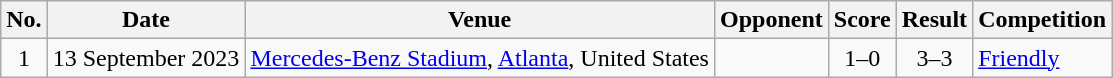<table class="wikitable sortable">
<tr>
<th scope="col">No.</th>
<th scope="col">Date</th>
<th scope="col">Venue</th>
<th scope="col">Opponent</th>
<th scope="col">Score</th>
<th scope="col">Result</th>
<th scope="col">Competition</th>
</tr>
<tr>
<td align="center">1</td>
<td>13 September 2023</td>
<td><a href='#'>Mercedes-Benz Stadium</a>, <a href='#'>Atlanta</a>, United States</td>
<td></td>
<td align="center">1–0</td>
<td align="center">3–3</td>
<td><a href='#'>Friendly</a></td>
</tr>
</table>
